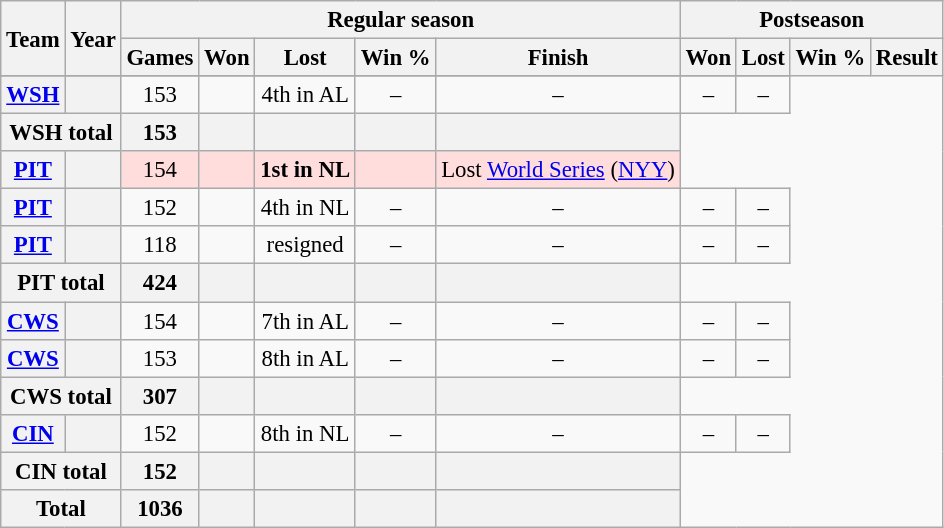<table class="wikitable" style="font-size: 95%; text-align:center;">
<tr>
<th rowspan="2">Team</th>
<th rowspan="2">Year</th>
<th colspan="5">Regular season</th>
<th colspan="4">Postseason</th>
</tr>
<tr>
<th>Games</th>
<th>Won</th>
<th>Lost</th>
<th>Win %</th>
<th>Finish</th>
<th>Won</th>
<th>Lost</th>
<th>Win %</th>
<th>Result</th>
</tr>
<tr>
</tr>
<tr>
<th><a href='#'>WSH</a></th>
<th></th>
<td>153</td>
<td></td>
<td>4th in AL</td>
<td>–</td>
<td>–</td>
<td>–</td>
<td>–</td>
</tr>
<tr>
<th colspan="2">WSH total</th>
<th>153</th>
<th></th>
<th></th>
<th></th>
<th></th>
</tr>
<tr style="background:#fdd">
<th><a href='#'>PIT</a></th>
<th></th>
<td>154</td>
<td></td>
<td><strong>1st in NL</strong></td>
<td></td>
<td>Lost <a href='#'>World Series</a> (<a href='#'>NYY</a>)</td>
</tr>
<tr>
<th><a href='#'>PIT</a></th>
<th></th>
<td>152</td>
<td></td>
<td>4th in NL</td>
<td>–</td>
<td>–</td>
<td>–</td>
<td>–</td>
</tr>
<tr>
<th><a href='#'>PIT</a></th>
<th></th>
<td>118</td>
<td></td>
<td>resigned</td>
<td>–</td>
<td>–</td>
<td>–</td>
<td>–</td>
</tr>
<tr>
<th colspan="2">PIT total</th>
<th>424</th>
<th></th>
<th></th>
<th></th>
<th></th>
</tr>
<tr>
<th><a href='#'>CWS</a></th>
<th></th>
<td>154</td>
<td></td>
<td>7th in AL</td>
<td>–</td>
<td>–</td>
<td>–</td>
<td>–</td>
</tr>
<tr>
<th><a href='#'>CWS</a></th>
<th></th>
<td>153</td>
<td></td>
<td>8th in AL</td>
<td>–</td>
<td>–</td>
<td>–</td>
<td>–</td>
</tr>
<tr>
<th colspan="2">CWS total</th>
<th>307</th>
<th></th>
<th></th>
<th></th>
<th></th>
</tr>
<tr>
<th><a href='#'>CIN</a></th>
<th></th>
<td>152</td>
<td></td>
<td>8th in NL</td>
<td>–</td>
<td>–</td>
<td>–</td>
<td>–</td>
</tr>
<tr>
<th colspan="2">CIN total</th>
<th>152</th>
<th></th>
<th></th>
<th></th>
<th></th>
</tr>
<tr>
<th colspan="2">Total</th>
<th>1036</th>
<th></th>
<th></th>
<th></th>
<th></th>
</tr>
</table>
